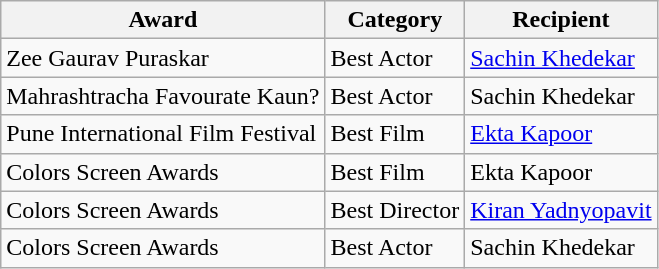<table class="wikitable">
<tr>
<th>Award</th>
<th>Category</th>
<th>Recipient</th>
</tr>
<tr>
<td>Zee Gaurav Puraskar</td>
<td>Best Actor</td>
<td><a href='#'>Sachin Khedekar</a></td>
</tr>
<tr>
<td>Mahrashtracha Favourate Kaun?</td>
<td>Best Actor</td>
<td>Sachin Khedekar</td>
</tr>
<tr>
<td>Pune International Film Festival</td>
<td>Best Film</td>
<td><a href='#'>Ekta Kapoor</a></td>
</tr>
<tr>
<td>Colors Screen Awards</td>
<td>Best Film</td>
<td>Ekta Kapoor</td>
</tr>
<tr>
<td>Colors Screen Awards</td>
<td>Best Director</td>
<td><a href='#'>Kiran Yadnyopavit</a></td>
</tr>
<tr>
<td>Colors Screen Awards</td>
<td>Best Actor</td>
<td>Sachin Khedekar</td>
</tr>
</table>
